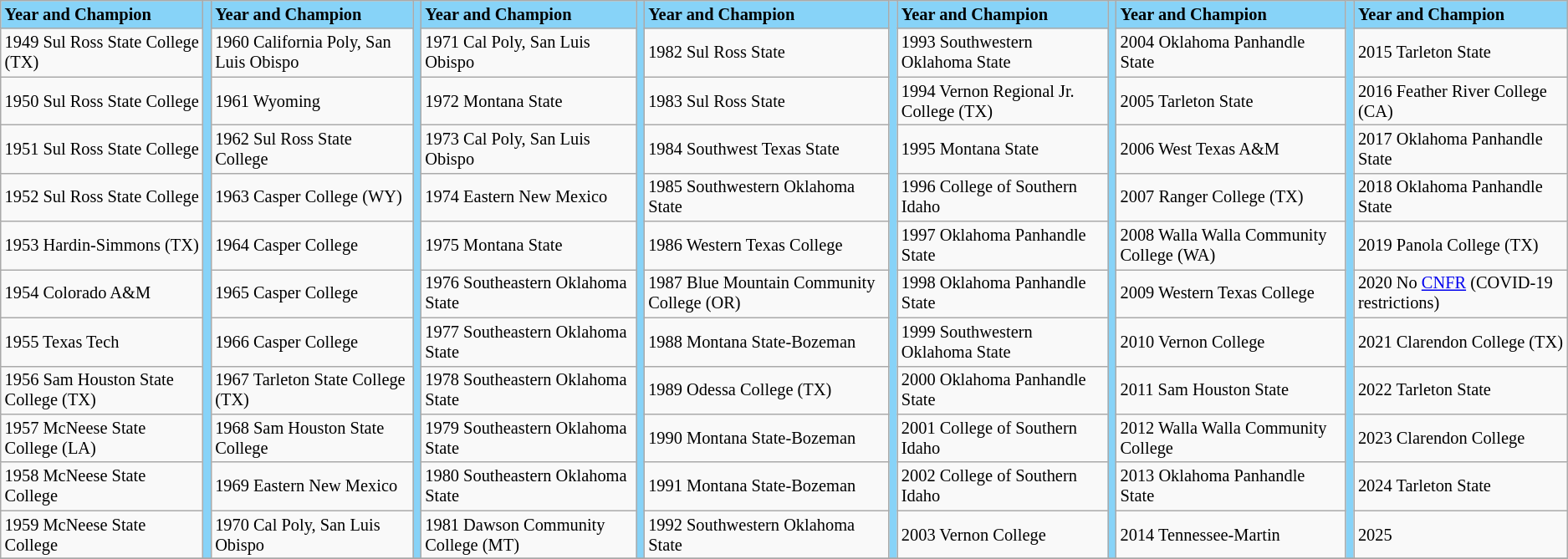<table class="wikitable" style="font-size:85%;">
<tr ! style="background-color: #87D3F8;">
<td><strong>Year and Champion</strong></td>
<td rowspan=12></td>
<td><strong>Year and Champion</strong></td>
<td rowspan=12></td>
<td><strong>Year and Champion</strong></td>
<td rowspan=12></td>
<td><strong>Year and Champion</strong></td>
<td rowspan=12></td>
<td><strong>Year and Champion</strong></td>
<td rowspan=12></td>
<td><strong>Year and Champion</strong></td>
<td rowspan=12></td>
<td><strong>Year and Champion</strong></td>
</tr>
<tr --->
<td>1949 Sul Ross State College (TX)</td>
<td>1960 California Poly, San Luis Obispo</td>
<td>1971 Cal Poly, San Luis Obispo</td>
<td>1982 Sul Ross State</td>
<td>1993 Southwestern Oklahoma State</td>
<td>2004 Oklahoma Panhandle State</td>
<td>2015 Tarleton State</td>
</tr>
<tr --->
<td>1950 Sul Ross State College</td>
<td>1961 Wyoming</td>
<td>1972 Montana State</td>
<td>1983 Sul Ross State</td>
<td>1994 Vernon Regional Jr. College (TX)</td>
<td>2005 Tarleton State</td>
<td>2016 Feather River College (CA)</td>
</tr>
<tr --->
<td>1951 Sul Ross State College</td>
<td>1962 Sul Ross State College</td>
<td>1973 Cal Poly, San Luis Obispo</td>
<td>1984 Southwest Texas State</td>
<td>1995 Montana State</td>
<td>2006 West Texas A&M</td>
<td>2017 Oklahoma Panhandle State</td>
</tr>
<tr --->
<td>1952 Sul Ross State College</td>
<td>1963 Casper College (WY)</td>
<td>1974 Eastern New Mexico</td>
<td>1985 Southwestern Oklahoma State</td>
<td>1996 College of Southern Idaho</td>
<td>2007 Ranger College (TX)</td>
<td>2018 Oklahoma Panhandle State</td>
</tr>
<tr --->
<td>1953 Hardin-Simmons (TX)</td>
<td>1964 Casper College</td>
<td>1975 Montana State</td>
<td>1986 Western Texas College</td>
<td>1997 Oklahoma Panhandle State</td>
<td>2008 Walla Walla Community College (WA)</td>
<td>2019 Panola College (TX)</td>
</tr>
<tr --->
<td>1954 Colorado A&M</td>
<td>1965 Casper College</td>
<td>1976 Southeastern Oklahoma State</td>
<td>1987 Blue Mountain Community College (OR)</td>
<td>1998 Oklahoma Panhandle State</td>
<td>2009 Western Texas College</td>
<td>2020 No <a href='#'>CNFR</a> (COVID-19 restrictions)</td>
</tr>
<tr --->
<td>1955 Texas Tech</td>
<td>1966 Casper College</td>
<td>1977 Southeastern Oklahoma State</td>
<td>1988 Montana State-Bozeman</td>
<td>1999 Southwestern Oklahoma State</td>
<td>2010 Vernon College</td>
<td>2021 Clarendon College (TX)</td>
</tr>
<tr --->
<td>1956 Sam Houston State College (TX)</td>
<td>1967 Tarleton State College (TX)</td>
<td>1978 Southeastern Oklahoma State</td>
<td>1989 Odessa College (TX)</td>
<td>2000 Oklahoma Panhandle State</td>
<td>2011 Sam Houston State</td>
<td>2022 Tarleton State</td>
</tr>
<tr --->
<td>1957 McNeese State College (LA)</td>
<td>1968 Sam Houston State College</td>
<td>1979 Southeastern Oklahoma State</td>
<td>1990 Montana State-Bozeman</td>
<td>2001 College of Southern Idaho</td>
<td>2012 Walla Walla Community College</td>
<td>2023 Clarendon College</td>
</tr>
<tr --->
<td>1958 McNeese State College</td>
<td>1969 Eastern New Mexico</td>
<td>1980 Southeastern Oklahoma State</td>
<td>1991 Montana State-Bozeman</td>
<td>2002 College of Southern Idaho</td>
<td>2013 Oklahoma Panhandle State</td>
<td>2024 Tarleton State</td>
</tr>
<tr --->
<td>1959 McNeese State College</td>
<td>1970 Cal Poly, San Luis Obispo</td>
<td>1981 Dawson Community College (MT)</td>
<td>1992 Southwestern Oklahoma State</td>
<td>2003 Vernon College</td>
<td>2014 Tennessee-Martin</td>
<td>2025</td>
</tr>
<tr --->
</tr>
</table>
